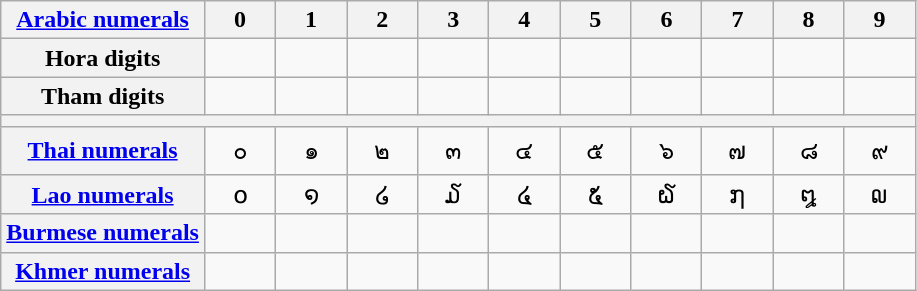<table class=wikitable style="text-align: center;">
<tr>
<th><a href='#'>Arabic numerals</a></th>
<th width=40>0</th>
<th width=40>1</th>
<th width=40>2</th>
<th width=40>3</th>
<th width=40>4</th>
<th width=40>5</th>
<th width=40>6</th>
<th width=40>7</th>
<th width=40>8</th>
<th width=40>9</th>
</tr>
<tr>
<th>Hora digits</th>
<td></td>
<td></td>
<td></td>
<td></td>
<td></td>
<td></td>
<td></td>
<td></td>
<td></td>
<td></td>
</tr>
<tr>
<th>Tham digits</th>
<td></td>
<td></td>
<td></td>
<td></td>
<td></td>
<td></td>
<td></td>
<td></td>
<td></td>
<td></td>
</tr>
<tr>
<th colspan=11></th>
</tr>
<tr>
<th><a href='#'>Thai numerals</a></th>
<td>๐</td>
<td>๑</td>
<td>๒</td>
<td>๓</td>
<td>๔</td>
<td>๕</td>
<td>๖</td>
<td>๗</td>
<td>๘</td>
<td>๙</td>
</tr>
<tr>
<th><a href='#'>Lao numerals</a></th>
<td>໐</td>
<td>໑</td>
<td>໒</td>
<td>໓</td>
<td>໔</td>
<td>໕</td>
<td>໖</td>
<td>໗</td>
<td>໘</td>
<td>໙</td>
</tr>
<tr>
<th><a href='#'>Burmese numerals</a></th>
<td></td>
<td></td>
<td></td>
<td></td>
<td></td>
<td></td>
<td></td>
<td></td>
<td></td>
<td></td>
</tr>
<tr>
<th><a href='#'>Khmer numerals</a></th>
<td></td>
<td></td>
<td></td>
<td></td>
<td></td>
<td></td>
<td></td>
<td></td>
<td></td>
<td></td>
</tr>
</table>
